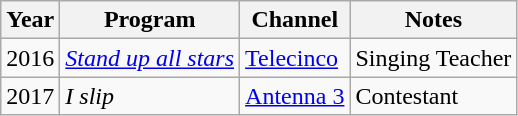<table class="wikitable">
<tr>
<th>Year</th>
<th>Program</th>
<th>Channel</th>
<th>Notes</th>
</tr>
<tr>
<td>2016</td>
<td><em><a href='#'>Stand up all stars</a></em></td>
<td><a href='#'>Telecinco</a></td>
<td>Singing Teacher</td>
</tr>
<tr>
<td>2017</td>
<td><em>I slip</em></td>
<td><a href='#'>Antenna 3</a></td>
<td>Contestant</td>
</tr>
</table>
